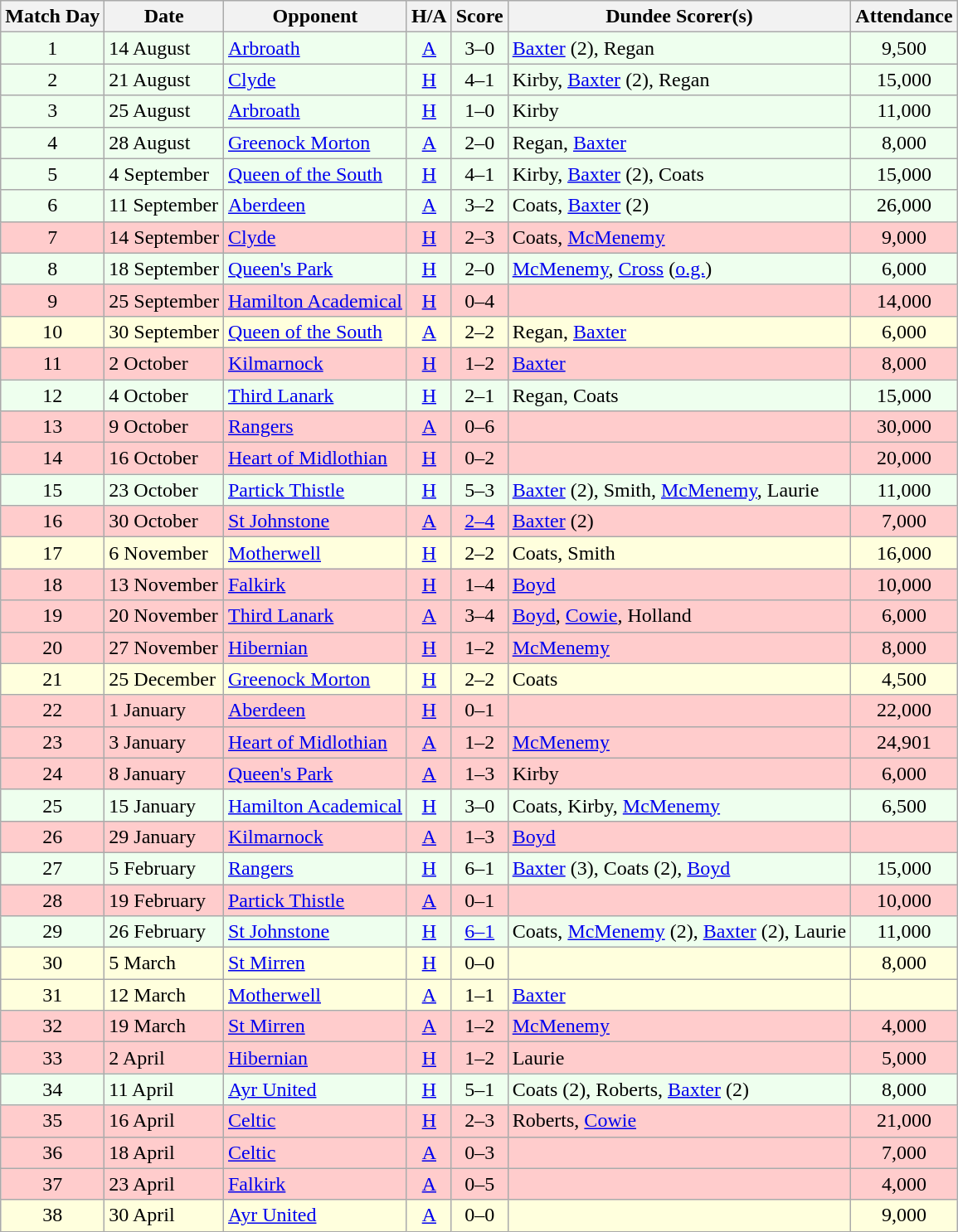<table class="wikitable" style="text-align:center">
<tr>
<th>Match Day</th>
<th>Date</th>
<th>Opponent</th>
<th>H/A</th>
<th>Score</th>
<th>Dundee Scorer(s)</th>
<th>Attendance</th>
</tr>
<tr bgcolor="#EEFFEE">
<td>1</td>
<td align="left">14 August</td>
<td align="left"><a href='#'>Arbroath</a></td>
<td><a href='#'>A</a></td>
<td>3–0</td>
<td align="left"><a href='#'>Baxter</a> (2), Regan</td>
<td>9,500</td>
</tr>
<tr bgcolor="#EEFFEE">
<td>2</td>
<td align="left">21 August</td>
<td align="left"><a href='#'>Clyde</a></td>
<td><a href='#'>H</a></td>
<td>4–1</td>
<td align="left">Kirby, <a href='#'>Baxter</a> (2), Regan</td>
<td>15,000</td>
</tr>
<tr bgcolor="#EEFFEE">
<td>3</td>
<td align="left">25 August</td>
<td align="left"><a href='#'>Arbroath</a></td>
<td><a href='#'>H</a></td>
<td>1–0</td>
<td align="left">Kirby</td>
<td>11,000</td>
</tr>
<tr bgcolor="#EEFFEE">
<td>4</td>
<td align="left">28 August</td>
<td align="left"><a href='#'>Greenock Morton</a></td>
<td><a href='#'>A</a></td>
<td>2–0</td>
<td align="left">Regan, <a href='#'>Baxter</a></td>
<td>8,000</td>
</tr>
<tr bgcolor="#EEFFEE">
<td>5</td>
<td align="left">4 September</td>
<td align="left"><a href='#'>Queen of the South</a></td>
<td><a href='#'>H</a></td>
<td>4–1</td>
<td align="left">Kirby, <a href='#'>Baxter</a> (2), Coats</td>
<td>15,000</td>
</tr>
<tr bgcolor="#EEFFEE">
<td>6</td>
<td align="left">11 September</td>
<td align="left"><a href='#'>Aberdeen</a></td>
<td><a href='#'>A</a></td>
<td>3–2</td>
<td align="left">Coats, <a href='#'>Baxter</a> (2)</td>
<td>26,000</td>
</tr>
<tr bgcolor="#FFCCCC">
<td>7</td>
<td align="left">14 September</td>
<td align="left"><a href='#'>Clyde</a></td>
<td><a href='#'>H</a></td>
<td>2–3</td>
<td align="left">Coats, <a href='#'>McMenemy</a></td>
<td>9,000</td>
</tr>
<tr bgcolor="#EEFFEE">
<td>8</td>
<td align="left">18 September</td>
<td align="left"><a href='#'>Queen's Park</a></td>
<td><a href='#'>H</a></td>
<td>2–0</td>
<td align="left"><a href='#'>McMenemy</a>, <a href='#'>Cross</a> (<a href='#'>o.g.</a>)</td>
<td>6,000</td>
</tr>
<tr bgcolor="#FFCCCC">
<td>9</td>
<td align="left">25 September</td>
<td align="left"><a href='#'>Hamilton Academical</a></td>
<td><a href='#'>H</a></td>
<td>0–4</td>
<td align="left"></td>
<td>14,000</td>
</tr>
<tr bgcolor="#FFFFDD">
<td>10</td>
<td align="left">30 September</td>
<td align="left"><a href='#'>Queen of the South</a></td>
<td><a href='#'>A</a></td>
<td>2–2</td>
<td align="left">Regan, <a href='#'>Baxter</a></td>
<td>6,000</td>
</tr>
<tr bgcolor="#FFCCCC">
<td>11</td>
<td align="left">2 October</td>
<td align="left"><a href='#'>Kilmarnock</a></td>
<td><a href='#'>H</a></td>
<td>1–2</td>
<td align="left"><a href='#'>Baxter</a></td>
<td>8,000</td>
</tr>
<tr bgcolor="#EEFFEE">
<td>12</td>
<td align="left">4 October</td>
<td align="left"><a href='#'>Third Lanark</a></td>
<td><a href='#'>H</a></td>
<td>2–1</td>
<td align="left">Regan, Coats</td>
<td>15,000</td>
</tr>
<tr bgcolor="#FFCCCC">
<td>13</td>
<td align="left">9 October</td>
<td align="left"><a href='#'>Rangers</a></td>
<td><a href='#'>A</a></td>
<td>0–6</td>
<td align="left"></td>
<td>30,000</td>
</tr>
<tr bgcolor="#FFCCCC">
<td>14</td>
<td align="left">16 October</td>
<td align="left"><a href='#'>Heart of Midlothian</a></td>
<td><a href='#'>H</a></td>
<td>0–2</td>
<td align="left"></td>
<td>20,000</td>
</tr>
<tr bgcolor="#EEFFEE">
<td>15</td>
<td align="left">23 October</td>
<td align="left"><a href='#'>Partick Thistle</a></td>
<td><a href='#'>H</a></td>
<td>5–3</td>
<td align="left"><a href='#'>Baxter</a> (2), Smith, <a href='#'>McMenemy</a>, Laurie</td>
<td>11,000</td>
</tr>
<tr bgcolor="#FFCCCC">
<td>16</td>
<td align="left">30 October</td>
<td align="left"><a href='#'>St Johnstone</a></td>
<td><a href='#'>A</a></td>
<td><a href='#'>2–4</a></td>
<td align="left"><a href='#'>Baxter</a> (2)</td>
<td>7,000</td>
</tr>
<tr bgcolor="#FFFFDD">
<td>17</td>
<td align="left">6 November</td>
<td align="left"><a href='#'>Motherwell</a></td>
<td><a href='#'>H</a></td>
<td>2–2</td>
<td align="left">Coats, Smith</td>
<td>16,000</td>
</tr>
<tr bgcolor="#FFCCCC">
<td>18</td>
<td align="left">13 November</td>
<td align="left"><a href='#'>Falkirk</a></td>
<td><a href='#'>H</a></td>
<td>1–4</td>
<td align="left"><a href='#'>Boyd</a></td>
<td>10,000</td>
</tr>
<tr bgcolor="#FFCCCC">
<td>19</td>
<td align="left">20 November</td>
<td align="left"><a href='#'>Third Lanark</a></td>
<td><a href='#'>A</a></td>
<td>3–4</td>
<td align="left"><a href='#'>Boyd</a>, <a href='#'>Cowie</a>, Holland</td>
<td>6,000</td>
</tr>
<tr bgcolor="#FFCCCC">
<td>20</td>
<td align="left">27 November</td>
<td align="left"><a href='#'>Hibernian</a></td>
<td><a href='#'>H</a></td>
<td>1–2</td>
<td align="left"><a href='#'>McMenemy</a></td>
<td>8,000</td>
</tr>
<tr bgcolor="#FFFFDD">
<td>21</td>
<td align="left">25 December</td>
<td align="left"><a href='#'>Greenock Morton</a></td>
<td><a href='#'>H</a></td>
<td>2–2</td>
<td align="left">Coats</td>
<td>4,500</td>
</tr>
<tr bgcolor="#FFCCCC">
<td>22</td>
<td align="left">1 January</td>
<td align="left"><a href='#'>Aberdeen</a></td>
<td><a href='#'>H</a></td>
<td>0–1</td>
<td align="left"></td>
<td>22,000</td>
</tr>
<tr bgcolor="#FFCCCC">
<td>23</td>
<td align="left">3 January</td>
<td align="left"><a href='#'>Heart of Midlothian</a></td>
<td><a href='#'>A</a></td>
<td>1–2</td>
<td align="left"><a href='#'>McMenemy</a></td>
<td>24,901</td>
</tr>
<tr bgcolor="#FFCCCC">
<td>24</td>
<td align="left">8 January</td>
<td align="left"><a href='#'>Queen's Park</a></td>
<td><a href='#'>A</a></td>
<td>1–3</td>
<td align="left">Kirby</td>
<td>6,000</td>
</tr>
<tr bgcolor="#EEFFEE">
<td>25</td>
<td align="left">15 January</td>
<td align="left"><a href='#'>Hamilton Academical</a></td>
<td><a href='#'>H</a></td>
<td>3–0</td>
<td align="left">Coats, Kirby, <a href='#'>McMenemy</a></td>
<td>6,500</td>
</tr>
<tr bgcolor="#FFCCCC">
<td>26</td>
<td align="left">29 January</td>
<td align="left"><a href='#'>Kilmarnock</a></td>
<td><a href='#'>A</a></td>
<td>1–3</td>
<td align="left"><a href='#'>Boyd</a></td>
<td></td>
</tr>
<tr bgcolor="#EEFFEE">
<td>27</td>
<td align="left">5 February</td>
<td align="left"><a href='#'>Rangers</a></td>
<td><a href='#'>H</a></td>
<td>6–1</td>
<td align="left"><a href='#'>Baxter</a> (3), Coats (2), <a href='#'>Boyd</a></td>
<td>15,000</td>
</tr>
<tr bgcolor="#FFCCCC">
<td>28</td>
<td align="left">19 February</td>
<td align="left"><a href='#'>Partick Thistle</a></td>
<td><a href='#'>A</a></td>
<td>0–1</td>
<td align="left"></td>
<td>10,000</td>
</tr>
<tr bgcolor="#EEFFEE">
<td>29</td>
<td align="left">26 February</td>
<td align="left"><a href='#'>St Johnstone</a></td>
<td><a href='#'>H</a></td>
<td><a href='#'>6–1</a></td>
<td align="left">Coats, <a href='#'>McMenemy</a> (2), <a href='#'>Baxter</a> (2), Laurie</td>
<td>11,000</td>
</tr>
<tr bgcolor="#FFFFDD">
<td>30</td>
<td align="left">5 March</td>
<td align="left"><a href='#'>St Mirren</a></td>
<td><a href='#'>H</a></td>
<td>0–0</td>
<td align="left"></td>
<td>8,000</td>
</tr>
<tr bgcolor="#FFFFDD">
<td>31</td>
<td align="left">12 March</td>
<td align="left"><a href='#'>Motherwell</a></td>
<td><a href='#'>A</a></td>
<td>1–1</td>
<td align="left"><a href='#'>Baxter</a></td>
<td></td>
</tr>
<tr bgcolor="#FFCCCC">
<td>32</td>
<td align="left">19 March</td>
<td align="left"><a href='#'>St Mirren</a></td>
<td><a href='#'>A</a></td>
<td>1–2</td>
<td align="left"><a href='#'>McMenemy</a></td>
<td>4,000</td>
</tr>
<tr bgcolor="#FFCCCC">
<td>33</td>
<td align="left">2 April</td>
<td align="left"><a href='#'>Hibernian</a></td>
<td><a href='#'>H</a></td>
<td>1–2</td>
<td align="left">Laurie</td>
<td>5,000</td>
</tr>
<tr bgcolor="#EEFFEE">
<td>34</td>
<td align="left">11 April</td>
<td align="left"><a href='#'>Ayr United</a></td>
<td><a href='#'>H</a></td>
<td>5–1</td>
<td align="left">Coats (2), Roberts, <a href='#'>Baxter</a> (2)</td>
<td>8,000</td>
</tr>
<tr bgcolor="#FFCCCC">
<td>35</td>
<td align="left">16 April</td>
<td align="left"><a href='#'>Celtic</a></td>
<td><a href='#'>H</a></td>
<td>2–3</td>
<td align="left">Roberts, <a href='#'>Cowie</a></td>
<td>21,000</td>
</tr>
<tr bgcolor="#FFCCCC">
<td>36</td>
<td align="left">18 April</td>
<td align="left"><a href='#'>Celtic</a></td>
<td><a href='#'>A</a></td>
<td>0–3</td>
<td align="left"></td>
<td>7,000</td>
</tr>
<tr bgcolor="#FFCCCC">
<td>37</td>
<td align="left">23 April</td>
<td align="left"><a href='#'>Falkirk</a></td>
<td><a href='#'>A</a></td>
<td>0–5</td>
<td align="left"></td>
<td>4,000</td>
</tr>
<tr bgcolor="#FFFFDD">
<td>38</td>
<td align="left">30 April</td>
<td align="left"><a href='#'>Ayr United</a></td>
<td><a href='#'>A</a></td>
<td>0–0</td>
<td align="left"></td>
<td>9,000</td>
</tr>
</table>
